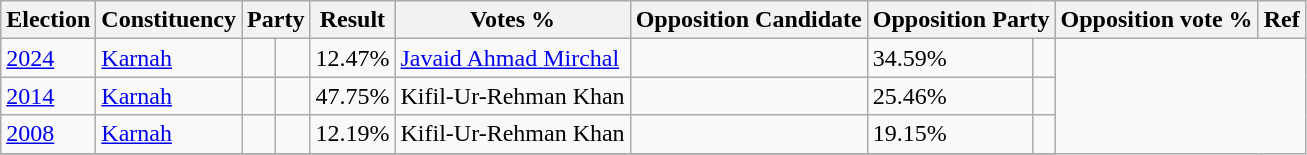<table class="wikitable sortable">
<tr>
<th>Election</th>
<th>Constituency</th>
<th colspan="2">Party</th>
<th>Result</th>
<th>Votes %</th>
<th>Opposition Candidate</th>
<th colspan="2">Opposition Party</th>
<th>Opposition vote %</th>
<th>Ref</th>
</tr>
<tr>
<td><a href='#'>2024</a></td>
<td><a href='#'>Karnah</a></td>
<td></td>
<td></td>
<td>12.47%</td>
<td><a href='#'>Javaid Ahmad Mirchal</a></td>
<td></td>
<td>34.59%</td>
<td></td>
</tr>
<tr>
<td><a href='#'>2014</a></td>
<td><a href='#'>Karnah</a></td>
<td></td>
<td></td>
<td>47.75%</td>
<td>Kifil-Ur-Rehman Khan</td>
<td></td>
<td>25.46%</td>
<td></td>
</tr>
<tr>
<td><a href='#'>2008</a></td>
<td><a href='#'>Karnah</a></td>
<td></td>
<td></td>
<td>12.19%</td>
<td>Kifil-Ur-Rehman Khan</td>
<td></td>
<td>19.15%</td>
<td></td>
</tr>
<tr>
</tr>
</table>
